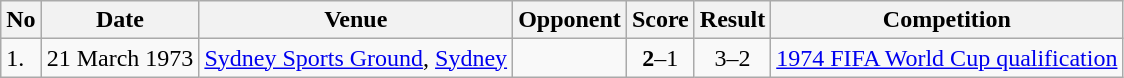<table class="wikitable" style="font-size:100%;">
<tr>
<th>No</th>
<th>Date</th>
<th>Venue</th>
<th>Opponent</th>
<th>Score</th>
<th>Result</th>
<th>Competition</th>
</tr>
<tr>
<td>1.</td>
<td>21 March 1973</td>
<td><a href='#'>Sydney Sports Ground</a>, <a href='#'>Sydney</a></td>
<td></td>
<td align=center><strong>2</strong>–1</td>
<td align=center>3–2</td>
<td><a href='#'>1974 FIFA World Cup qualification</a></td>
</tr>
</table>
